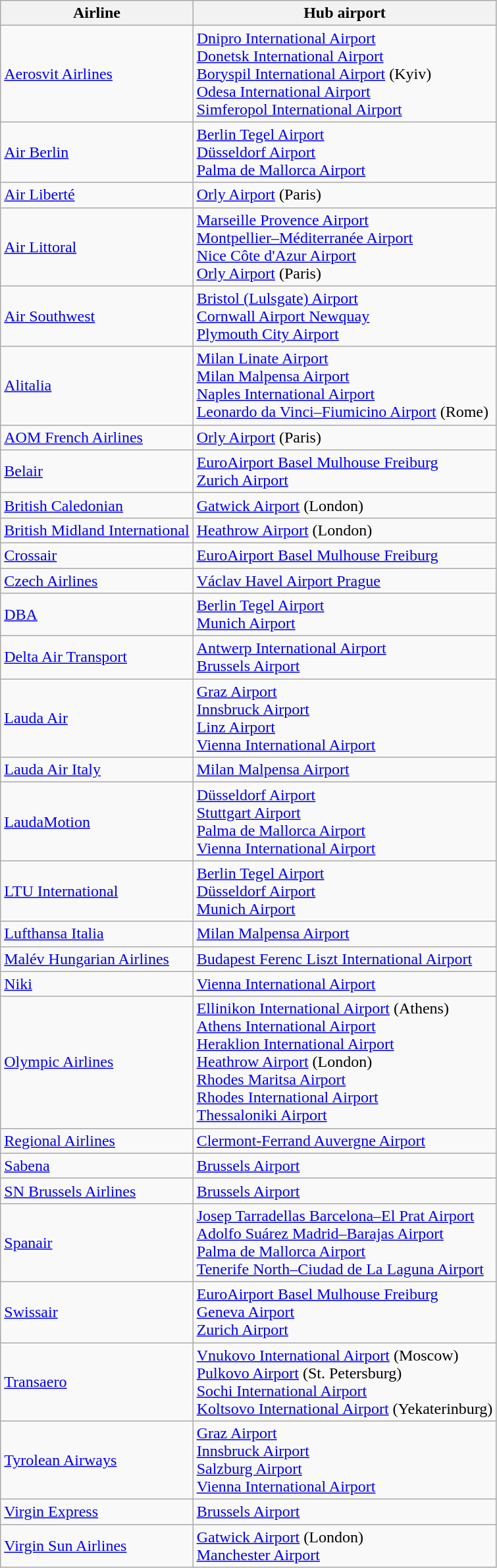<table class="wikitable">
<tr>
<th>Airline</th>
<th>Hub airport</th>
</tr>
<tr>
<td> <a href='#'>Aerosvit Airlines</a></td>
<td> <a href='#'>Dnipro International Airport</a><br> <a href='#'>Donetsk International Airport</a><br> <a href='#'>Boryspil International Airport</a> (Kyiv)<br> <a href='#'>Odesa International Airport</a><br> <a href='#'>Simferopol International Airport</a></td>
</tr>
<tr>
<td> <a href='#'>Air Berlin</a></td>
<td> <a href='#'>Berlin Tegel Airport</a><br> <a href='#'>Düsseldorf Airport</a><br> <a href='#'>Palma de Mallorca Airport</a></td>
</tr>
<tr>
<td> <a href='#'>Air Liberté</a></td>
<td> <a href='#'>Orly Airport</a> (Paris)</td>
</tr>
<tr>
<td> <a href='#'>Air Littoral</a></td>
<td> <a href='#'>Marseille Provence Airport</a><br> <a href='#'>Montpellier–Méditerranée Airport</a><br> <a href='#'>Nice Côte d'Azur Airport</a><br> <a href='#'>Orly Airport</a> (Paris)</td>
</tr>
<tr>
<td> <a href='#'>Air Southwest</a></td>
<td> <a href='#'>Bristol (Lulsgate) Airport</a><br> <a href='#'>Cornwall Airport Newquay</a><br> <a href='#'>Plymouth City Airport</a></td>
</tr>
<tr>
<td> <a href='#'>Alitalia</a></td>
<td> <a href='#'>Milan Linate Airport</a><br> <a href='#'>Milan Malpensa Airport</a><br> <a href='#'>Naples International Airport</a><br> <a href='#'>Leonardo da Vinci–Fiumicino Airport</a> (Rome)</td>
</tr>
<tr>
<td> <a href='#'>AOM French Airlines</a></td>
<td> <a href='#'>Orly Airport</a> (Paris)</td>
</tr>
<tr>
<td> <a href='#'>Belair</a></td>
<td> <a href='#'>EuroAirport Basel Mulhouse Freiburg</a><br> <a href='#'>Zurich Airport</a></td>
</tr>
<tr>
<td> <a href='#'>British Caledonian</a></td>
<td> <a href='#'>Gatwick Airport</a> (London)</td>
</tr>
<tr>
<td> <a href='#'>British Midland International</a></td>
<td> <a href='#'>Heathrow Airport</a> (London)</td>
</tr>
<tr>
<td> <a href='#'>Crossair</a></td>
<td> <a href='#'>EuroAirport Basel Mulhouse Freiburg</a></td>
</tr>
<tr>
<td> <a href='#'>Czech Airlines</a></td>
<td> <a href='#'>Václav Havel Airport Prague</a></td>
</tr>
<tr>
<td> <a href='#'>DBA</a></td>
<td> <a href='#'>Berlin Tegel Airport</a><br> <a href='#'>Munich Airport</a></td>
</tr>
<tr>
<td> <a href='#'>Delta Air Transport</a></td>
<td> <a href='#'>Antwerp International Airport</a><br> <a href='#'>Brussels Airport</a></td>
</tr>
<tr>
<td> <a href='#'>Lauda Air</a></td>
<td> <a href='#'>Graz Airport</a><br> <a href='#'>Innsbruck Airport</a><br> <a href='#'>Linz Airport</a><br> <a href='#'>Vienna International Airport</a></td>
</tr>
<tr>
<td> <a href='#'>Lauda Air Italy</a></td>
<td> <a href='#'>Milan Malpensa Airport</a></td>
</tr>
<tr>
<td> <a href='#'>LaudaMotion</a></td>
<td> <a href='#'>Düsseldorf Airport</a><br> <a href='#'>Stuttgart Airport</a><br> <a href='#'>Palma de Mallorca Airport</a><br> <a href='#'>Vienna International Airport</a></td>
</tr>
<tr>
<td> <a href='#'>LTU International</a></td>
<td> <a href='#'>Berlin Tegel Airport</a><br> <a href='#'>Düsseldorf Airport</a><br> <a href='#'>Munich Airport</a></td>
</tr>
<tr>
<td> <a href='#'>Lufthansa Italia</a></td>
<td> <a href='#'>Milan Malpensa Airport</a></td>
</tr>
<tr>
<td> <a href='#'>Malév Hungarian Airlines</a></td>
<td> <a href='#'>Budapest Ferenc Liszt International Airport</a></td>
</tr>
<tr>
<td> <a href='#'>Niki</a></td>
<td> <a href='#'>Vienna International Airport</a></td>
</tr>
<tr>
<td> <a href='#'>Olympic Airlines</a></td>
<td> <a href='#'>Ellinikon International Airport</a> (Athens)<br> <a href='#'>Athens International Airport</a><br> <a href='#'>Heraklion International Airport</a><br>  <a href='#'>Heathrow Airport</a> (London)<br> <a href='#'>Rhodes Maritsa Airport</a><br>  <a href='#'>Rhodes International Airport</a><br> <a href='#'>Thessaloniki Airport</a></td>
</tr>
<tr>
<td> <a href='#'>Regional Airlines</a></td>
<td> <a href='#'>Clermont-Ferrand Auvergne Airport</a></td>
</tr>
<tr>
<td> <a href='#'>Sabena</a></td>
<td> <a href='#'>Brussels Airport</a></td>
</tr>
<tr>
<td> <a href='#'>SN Brussels Airlines</a></td>
<td> <a href='#'>Brussels Airport</a></td>
</tr>
<tr>
<td> <a href='#'>Spanair</a></td>
<td> <a href='#'>Josep Tarradellas Barcelona–El Prat Airport</a><br> <a href='#'>Adolfo Suárez Madrid–Barajas Airport</a><br> <a href='#'>Palma de Mallorca Airport</a><br> <a href='#'>Tenerife North–Ciudad de La Laguna Airport</a></td>
</tr>
<tr>
<td> <a href='#'>Swissair</a></td>
<td> <a href='#'>EuroAirport Basel Mulhouse Freiburg</a><br> <a href='#'>Geneva Airport</a><br> <a href='#'>Zurich Airport</a></td>
</tr>
<tr>
<td> <a href='#'>Transaero</a></td>
<td> <a href='#'>Vnukovo International Airport</a> (Moscow)<br> <a href='#'>Pulkovo Airport</a> (St. Petersburg)<br> <a href='#'>Sochi International Airport</a><br> <a href='#'>Koltsovo International Airport</a> (Yekaterinburg)</td>
</tr>
<tr>
<td> <a href='#'>Tyrolean Airways</a></td>
<td> <a href='#'>Graz Airport</a><br> <a href='#'>Innsbruck Airport</a><br> <a href='#'>Salzburg Airport</a><br> <a href='#'>Vienna International Airport</a></td>
</tr>
<tr>
<td> <a href='#'>Virgin Express</a></td>
<td> <a href='#'>Brussels Airport</a></td>
</tr>
<tr>
<td> <a href='#'>Virgin Sun Airlines</a></td>
<td> <a href='#'>Gatwick Airport</a> (London)<br> <a href='#'>Manchester Airport</a></td>
</tr>
</table>
